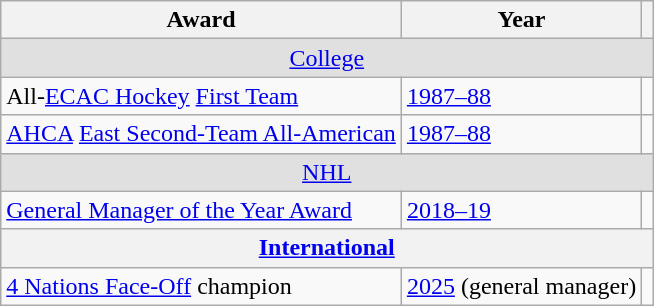<table class="wikitable">
<tr>
<th>Award</th>
<th>Year</th>
<th></th>
</tr>
<tr ALIGN="center" bgcolor="#e0e0e0">
<td colspan="3"><a href='#'>College</a></td>
</tr>
<tr>
<td>All-<a href='#'>ECAC Hockey</a> <a href='#'>First Team</a></td>
<td><a href='#'>1987–88</a></td>
<td></td>
</tr>
<tr>
<td><a href='#'>AHCA</a> <a href='#'>East Second-Team All-American</a></td>
<td><a href='#'>1987–88</a></td>
<td></td>
</tr>
<tr ALIGN="center" bgcolor="#e0e0e0">
<td colspan="3"><a href='#'>NHL</a></td>
</tr>
<tr>
<td><a href='#'>General Manager of the Year Award</a></td>
<td><a href='#'>2018–19</a></td>
<td></td>
</tr>
<tr>
<th colspan="3"><a href='#'>International</a></th>
</tr>
<tr>
<td><a href='#'>4 Nations Face-Off</a> champion</td>
<td><a href='#'>2025</a> (general manager)</td>
<td></td>
</tr>
</table>
